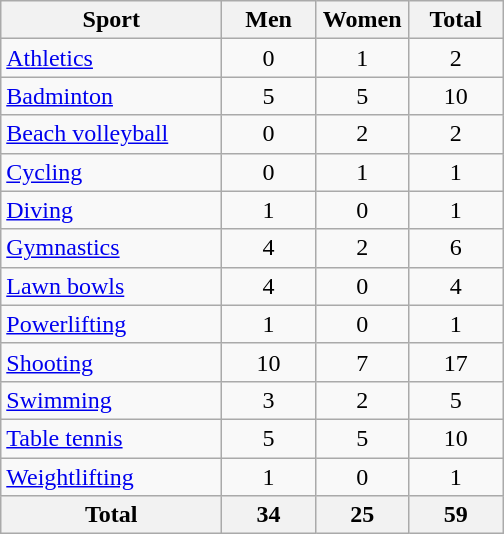<table class="wikitable sortable" style="text-align:center;">
<tr>
<th width=140>Sport</th>
<th width=55>Men</th>
<th width=55>Women</th>
<th width=55>Total</th>
</tr>
<tr>
<td align=left><a href='#'>Athletics</a></td>
<td>0</td>
<td>1</td>
<td>2</td>
</tr>
<tr>
<td align=left><a href='#'>Badminton</a></td>
<td>5</td>
<td>5</td>
<td>10</td>
</tr>
<tr>
<td align=left><a href='#'>Beach volleyball</a></td>
<td>0</td>
<td>2</td>
<td>2</td>
</tr>
<tr>
<td align=left><a href='#'>Cycling</a></td>
<td>0</td>
<td>1</td>
<td>1</td>
</tr>
<tr>
<td align=left><a href='#'>Diving</a></td>
<td>1</td>
<td>0</td>
<td>1</td>
</tr>
<tr>
<td align=left><a href='#'>Gymnastics</a></td>
<td>4</td>
<td>2</td>
<td>6</td>
</tr>
<tr>
<td align=left><a href='#'>Lawn bowls</a></td>
<td>4</td>
<td>0</td>
<td>4</td>
</tr>
<tr>
<td align=left><a href='#'>Powerlifting</a></td>
<td>1</td>
<td>0</td>
<td>1</td>
</tr>
<tr>
<td align=left><a href='#'>Shooting</a></td>
<td>10</td>
<td>7</td>
<td>17</td>
</tr>
<tr>
<td align=left><a href='#'>Swimming</a></td>
<td>3</td>
<td>2</td>
<td>5</td>
</tr>
<tr>
<td align=left><a href='#'>Table tennis</a></td>
<td>5</td>
<td>5</td>
<td>10</td>
</tr>
<tr>
<td align=left><a href='#'>Weightlifting</a></td>
<td>1</td>
<td>0</td>
<td>1</td>
</tr>
<tr>
<th>Total</th>
<th>34</th>
<th>25</th>
<th>59</th>
</tr>
</table>
